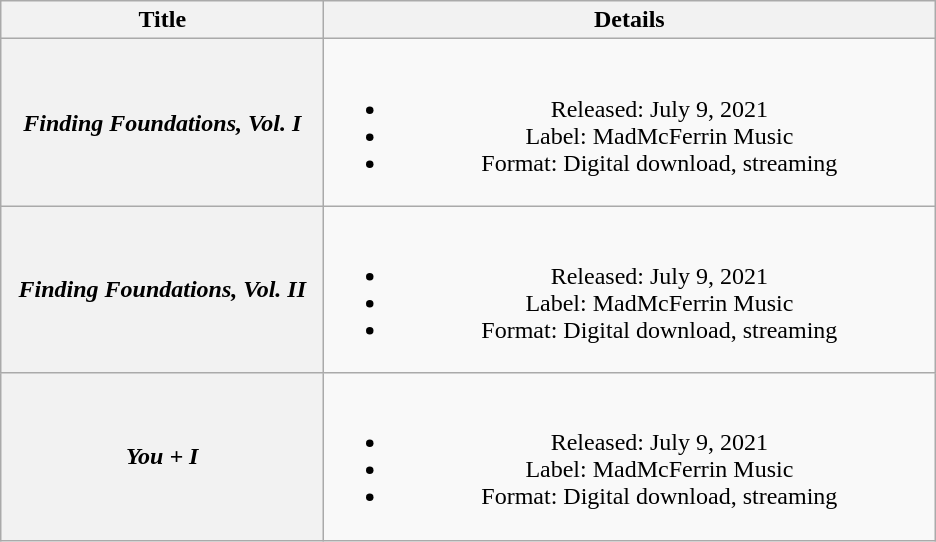<table class="wikitable plainrowheaders" style="text-align:center;">
<tr>
<th scope="col" style="width:13em;">Title</th>
<th scope="col" style="width:25em;">Details</th>
</tr>
<tr>
<th scope="row"><em>Finding Foundations, Vol. I</em></th>
<td><br><ul><li>Released: July 9, 2021</li><li>Label: MadMcFerrin Music</li><li>Format: Digital download, streaming</li></ul></td>
</tr>
<tr>
<th scope="row"><em>Finding Foundations, Vol. II</em></th>
<td><br><ul><li>Released: July 9, 2021</li><li>Label: MadMcFerrin Music</li><li>Format: Digital download, streaming</li></ul></td>
</tr>
<tr>
<th scope="row"><em>You + I</em></th>
<td><br><ul><li>Released: July 9, 2021</li><li>Label: MadMcFerrin Music</li><li>Format: Digital download, streaming</li></ul></td>
</tr>
</table>
